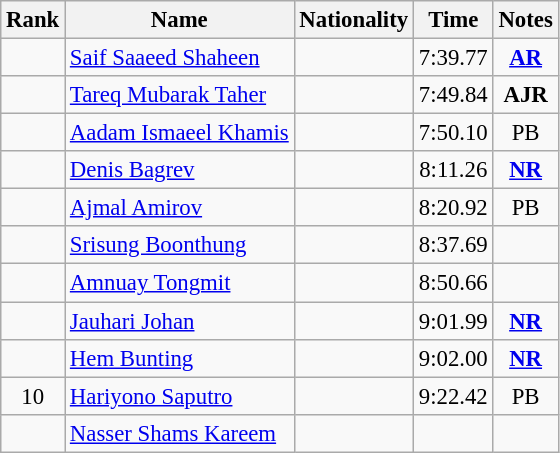<table class="wikitable sortable" style="text-align:center;font-size:95%">
<tr>
<th>Rank</th>
<th>Name</th>
<th>Nationality</th>
<th>Time</th>
<th>Notes</th>
</tr>
<tr>
<td></td>
<td align=left><a href='#'>Saif Saaeed Shaheen</a></td>
<td align=left></td>
<td>7:39.77</td>
<td><strong><a href='#'>AR</a></strong></td>
</tr>
<tr>
<td></td>
<td align=left><a href='#'>Tareq Mubarak Taher</a></td>
<td align=left></td>
<td>7:49.84</td>
<td><strong>AJR</strong></td>
</tr>
<tr>
<td></td>
<td align=left><a href='#'>Aadam Ismaeel Khamis</a></td>
<td align=left></td>
<td>7:50.10</td>
<td>PB</td>
</tr>
<tr>
<td></td>
<td align=left><a href='#'>Denis Bagrev</a></td>
<td align=left></td>
<td>8:11.26</td>
<td><strong><a href='#'>NR</a></strong></td>
</tr>
<tr>
<td></td>
<td align=left><a href='#'>Ajmal Amirov</a></td>
<td align=left></td>
<td>8:20.92</td>
<td>PB</td>
</tr>
<tr>
<td></td>
<td align=left><a href='#'>Srisung Boonthung</a></td>
<td align=left></td>
<td>8:37.69</td>
<td></td>
</tr>
<tr>
<td></td>
<td align=left><a href='#'>Amnuay Tongmit</a></td>
<td align=left></td>
<td>8:50.66</td>
<td></td>
</tr>
<tr>
<td></td>
<td align=left><a href='#'>Jauhari Johan</a></td>
<td align=left></td>
<td>9:01.99</td>
<td><strong><a href='#'>NR</a></strong></td>
</tr>
<tr>
<td></td>
<td align=left><a href='#'>Hem Bunting</a></td>
<td align=left></td>
<td>9:02.00</td>
<td><strong><a href='#'>NR</a></strong></td>
</tr>
<tr>
<td>10</td>
<td align=left><a href='#'>Hariyono Saputro</a></td>
<td align=left></td>
<td>9:22.42</td>
<td>PB</td>
</tr>
<tr>
<td></td>
<td align=left><a href='#'>Nasser Shams Kareem</a></td>
<td align=left></td>
<td></td>
<td></td>
</tr>
</table>
